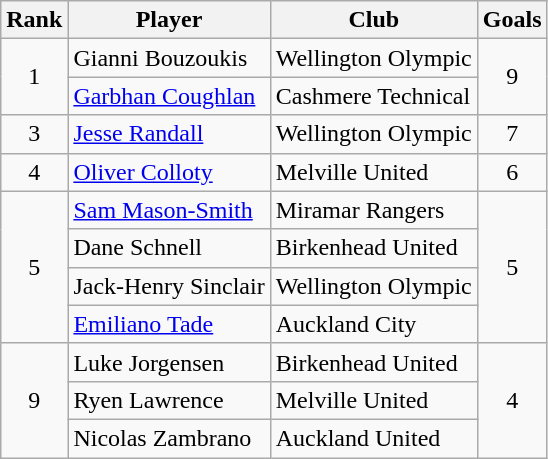<table class="wikitable" style="text-align:center">
<tr>
<th>Rank</th>
<th>Player</th>
<th>Club</th>
<th>Goals</th>
</tr>
<tr>
<td rowspan=2>1</td>
<td align="left"> Gianni Bouzoukis</td>
<td align="left">Wellington Olympic</td>
<td rowspan=2>9</td>
</tr>
<tr>
<td align="left"> <a href='#'>Garbhan Coughlan</a></td>
<td align="left">Cashmere Technical</td>
</tr>
<tr>
<td rowspan=1>3</td>
<td align="left"> <a href='#'>Jesse Randall</a></td>
<td align="left">Wellington Olympic</td>
<td rowspan=1>7</td>
</tr>
<tr>
<td rowspan=1>4</td>
<td align="left"> <a href='#'>Oliver Colloty</a></td>
<td align="left">Melville United</td>
<td rowspan=1>6</td>
</tr>
<tr>
<td rowspan=4>5</td>
<td align="left"> <a href='#'>Sam Mason-Smith</a></td>
<td align="left">Miramar Rangers</td>
<td rowspan=4>5</td>
</tr>
<tr>
<td align="left"> Dane Schnell</td>
<td align="left">Birkenhead United</td>
</tr>
<tr>
<td align="left"> Jack-Henry Sinclair</td>
<td align="left">Wellington Olympic</td>
</tr>
<tr>
<td align="left"> <a href='#'>Emiliano Tade</a></td>
<td align="left">Auckland City</td>
</tr>
<tr>
<td rowspan=3>9</td>
<td align="left"> Luke Jorgensen</td>
<td align="left">Birkenhead United</td>
<td rowspan=3>4</td>
</tr>
<tr>
<td align="left"> Ryen Lawrence</td>
<td align="left">Melville United</td>
</tr>
<tr>
<td align="left"> Nicolas Zambrano</td>
<td align="left">Auckland United</td>
</tr>
</table>
